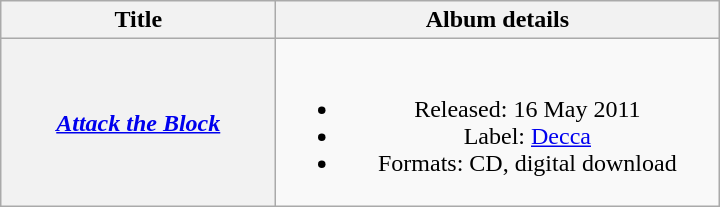<table class="wikitable plainrowheaders" style="text-align:center;" border="1">
<tr>
<th scope="col" style="width:11em;">Title</th>
<th scope="col" style="width:18em;">Album details</th>
</tr>
<tr>
<th scope="row"><em><a href='#'>Attack the Block</a></em> <br></th>
<td><br><ul><li>Released: 16 May 2011</li><li>Label: <a href='#'>Decca</a></li><li>Formats: CD, digital download</li></ul></td>
</tr>
</table>
